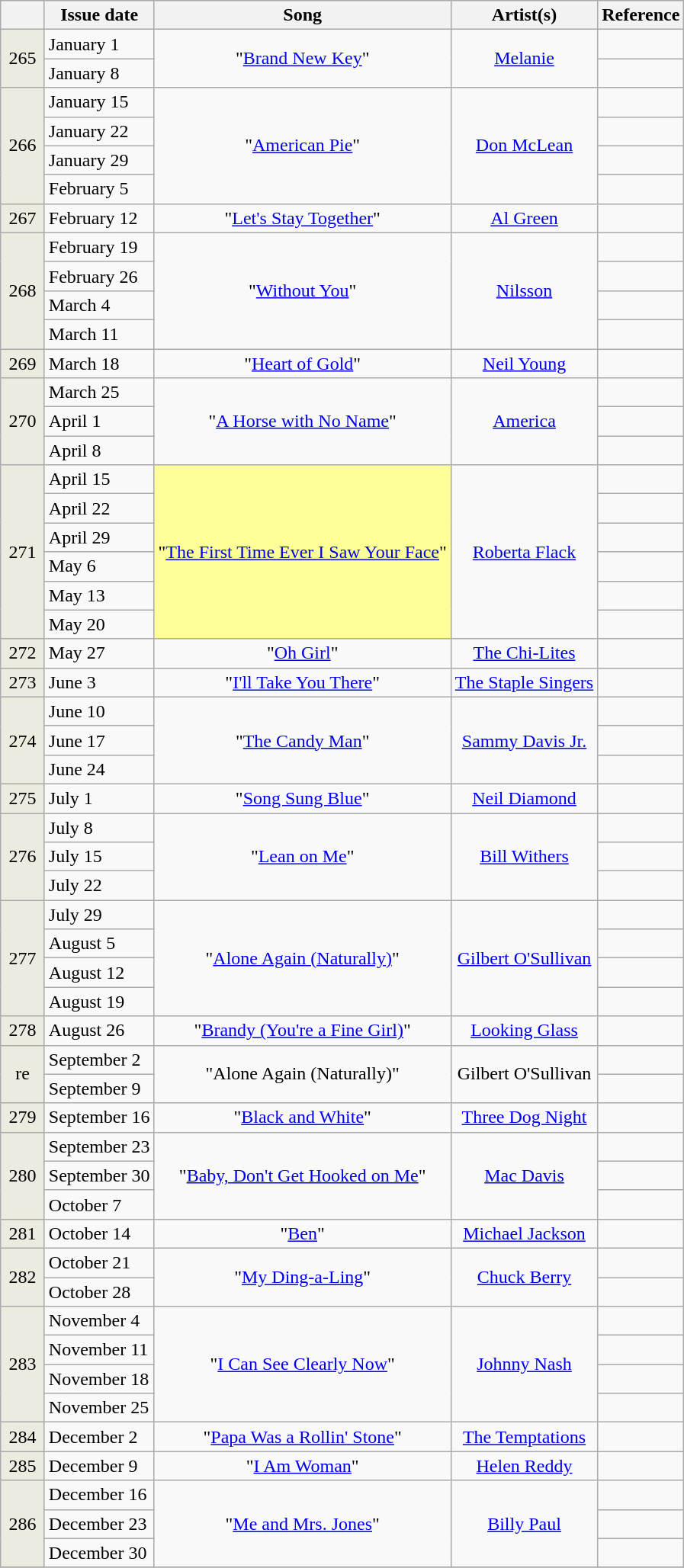<table class="wikitable">
<tr>
<th width=31></th>
<th>Issue date</th>
<th>Song</th>
<th>Artist(s)</th>
<th>Reference</th>
</tr>
<tr>
<td bgcolor=#EDEAE0 align=center rowspan=2>265</td>
<td>January 1</td>
<td align="center" rowspan="2">"<a href='#'>Brand New Key</a>"</td>
<td align="center" rowspan="2"><a href='#'>Melanie</a></td>
<td align="center"></td>
</tr>
<tr>
<td>January 8</td>
<td align="center"></td>
</tr>
<tr>
<td bgcolor=#EDEAE0 align=center rowspan=4>266</td>
<td>January 15</td>
<td align="center" rowspan="4">"<a href='#'>American Pie</a>"</td>
<td align="center" rowspan="4"><a href='#'>Don McLean</a></td>
<td align="center"></td>
</tr>
<tr>
<td>January 22</td>
<td align="center"></td>
</tr>
<tr>
<td>January 29</td>
<td align="center"></td>
</tr>
<tr>
<td>February 5</td>
<td align="center"></td>
</tr>
<tr>
<td bgcolor=#EDEAE0 align=center rowspan=1>267</td>
<td>February 12</td>
<td align="center">"<a href='#'>Let's Stay Together</a>"</td>
<td align="center"><a href='#'>Al Green</a></td>
<td align="center"></td>
</tr>
<tr>
<td bgcolor=#EDEAE0 align=center rowspan=4>268</td>
<td>February 19</td>
<td align="center" rowspan="4">"<a href='#'>Without You</a>"</td>
<td align="center" rowspan="4"><a href='#'>Nilsson</a></td>
<td align="center"></td>
</tr>
<tr>
<td>February 26</td>
<td align="center"></td>
</tr>
<tr>
<td>March 4</td>
<td align="center"></td>
</tr>
<tr>
<td>March 11</td>
<td align="center"></td>
</tr>
<tr>
<td bgcolor=#EDEAE0 align=center rowspan=1>269</td>
<td>March 18</td>
<td align="center">"<a href='#'>Heart of Gold</a>"</td>
<td align="center"><a href='#'>Neil Young</a></td>
<td align="center"></td>
</tr>
<tr>
<td bgcolor=#EDEAE0 align=center rowspan=3>270</td>
<td>March 25</td>
<td align="center" rowspan="3">"<a href='#'>A Horse with No Name</a>"</td>
<td align="center" rowspan="3"><a href='#'>America</a></td>
<td align="center"></td>
</tr>
<tr>
<td>April 1</td>
<td align="center"></td>
</tr>
<tr>
<td>April 8</td>
<td align="center"></td>
</tr>
<tr>
<td bgcolor=#EDEAE0 align=center rowspan=6>271</td>
<td>April 15</td>
<td bgcolor=#FFFF99 align="center" rowspan="6">"<a href='#'>The First Time Ever I Saw Your Face</a>"</td>
<td align="center" rowspan="6"><a href='#'>Roberta Flack</a></td>
<td align="center"></td>
</tr>
<tr>
<td>April 22</td>
<td align="center"></td>
</tr>
<tr>
<td>April 29</td>
<td align="center"></td>
</tr>
<tr>
<td>May 6</td>
<td align="center"></td>
</tr>
<tr>
<td>May 13</td>
<td align="center"></td>
</tr>
<tr>
<td>May 20</td>
<td align="center"></td>
</tr>
<tr>
<td bgcolor=#EDEAE0 align=center rowspan=1>272</td>
<td>May 27</td>
<td align="center">"<a href='#'>Oh Girl</a>"</td>
<td align="center"><a href='#'>The Chi-Lites</a></td>
<td align="center"></td>
</tr>
<tr>
<td bgcolor=#EDEAE0 align=center rowspan=1>273</td>
<td>June 3</td>
<td align="center">"<a href='#'>I'll Take You There</a>"</td>
<td align="center"><a href='#'>The Staple Singers</a></td>
<td align="center"></td>
</tr>
<tr>
<td bgcolor=#EDEAE0 align=center rowspan=3>274</td>
<td>June 10</td>
<td align="center" rowspan="3">"<a href='#'>The Candy Man</a>"</td>
<td align="center" rowspan="3"><a href='#'>Sammy Davis Jr.</a></td>
<td align="center"></td>
</tr>
<tr>
<td>June 17</td>
<td align="center"></td>
</tr>
<tr>
<td>June 24</td>
<td align="center"></td>
</tr>
<tr>
<td bgcolor=#EDEAE0 align=center rowspan=1>275</td>
<td>July 1</td>
<td align="center">"<a href='#'>Song Sung Blue</a>"</td>
<td align="center"><a href='#'>Neil Diamond</a></td>
<td align="center"></td>
</tr>
<tr>
<td bgcolor=#EDEAE0 align=center rowspan=3>276</td>
<td>July 8</td>
<td align="center" rowspan="3">"<a href='#'>Lean on Me</a>"</td>
<td align="center" rowspan="3"><a href='#'>Bill Withers</a></td>
<td align="center"></td>
</tr>
<tr>
<td>July 15</td>
<td align="center"></td>
</tr>
<tr>
<td>July 22</td>
<td align="center"></td>
</tr>
<tr>
<td bgcolor=#EDEAE0 align=center rowspan=4>277</td>
<td>July 29</td>
<td align="center" rowspan="4">"<a href='#'>Alone Again (Naturally)</a>"</td>
<td align="center" rowspan="4"><a href='#'>Gilbert O'Sullivan</a></td>
<td align="center"></td>
</tr>
<tr>
<td>August 5</td>
<td align="center"></td>
</tr>
<tr>
<td>August 12</td>
<td align="center"></td>
</tr>
<tr>
<td>August 19</td>
<td align="center"></td>
</tr>
<tr>
<td bgcolor=#EDEAE0 align=center rowspan=1>278</td>
<td>August 26</td>
<td align="center">"<a href='#'>Brandy (You're a Fine Girl)</a>"</td>
<td align="center"><a href='#'>Looking Glass</a></td>
<td align="center"></td>
</tr>
<tr>
<td bgcolor=#EDEAE0 align=center rowspan=2>re</td>
<td>September 2</td>
<td align="center" rowspan="2">"Alone Again (Naturally)"</td>
<td align="center" rowspan="2">Gilbert O'Sullivan</td>
<td align="center"></td>
</tr>
<tr>
<td>September 9</td>
<td align="center"></td>
</tr>
<tr>
<td bgcolor=#EDEAE0 align=center rowspan=1>279</td>
<td>September 16</td>
<td align="center">"<a href='#'>Black and White</a>"</td>
<td align="center"><a href='#'>Three Dog Night</a></td>
<td align="center"></td>
</tr>
<tr>
<td bgcolor=#EDEAE0 align=center rowspan=3>280</td>
<td>September 23</td>
<td align="center" rowspan="3">"<a href='#'>Baby, Don't Get Hooked on Me</a>"</td>
<td align="center" rowspan="3"><a href='#'>Mac Davis</a></td>
<td align="center"></td>
</tr>
<tr>
<td>September 30</td>
<td align="center"></td>
</tr>
<tr>
<td>October 7</td>
<td align="center"></td>
</tr>
<tr>
<td bgcolor=#EDEAE0 align=center rowspan=1>281</td>
<td>October 14</td>
<td align="center">"<a href='#'>Ben</a>"</td>
<td align="center"><a href='#'>Michael Jackson</a></td>
<td align="center"></td>
</tr>
<tr>
<td bgcolor=#EDEAE0 align=center rowspan=2>282</td>
<td>October 21</td>
<td align="center" rowspan="2">"<a href='#'>My Ding-a-Ling</a>"</td>
<td align="center" rowspan="2"><a href='#'>Chuck Berry</a></td>
<td align="center"></td>
</tr>
<tr>
<td>October 28</td>
<td align="center"></td>
</tr>
<tr>
<td bgcolor=#EDEAE0 align=center rowspan=4>283</td>
<td>November 4</td>
<td align="center" rowspan="4">"<a href='#'>I Can See Clearly Now</a>"</td>
<td align="center" rowspan="4"><a href='#'>Johnny Nash</a></td>
<td align="center"></td>
</tr>
<tr>
<td>November 11</td>
<td align="center"></td>
</tr>
<tr>
<td>November 18</td>
<td align="center"></td>
</tr>
<tr>
<td>November 25</td>
<td align="center"></td>
</tr>
<tr>
<td bgcolor=#EDEAE0 align=center rowspan=1>284</td>
<td>December 2</td>
<td align="center">"<a href='#'>Papa Was a Rollin' Stone</a>"</td>
<td align="center"><a href='#'>The Temptations</a></td>
<td align="center"></td>
</tr>
<tr>
<td bgcolor=#EDEAE0 align=center rowspan=1>285</td>
<td>December 9</td>
<td align="center">"<a href='#'>I Am Woman</a>"</td>
<td align="center"><a href='#'>Helen Reddy</a></td>
<td align="center"></td>
</tr>
<tr>
<td bgcolor=#EDEAE0 align=center rowspan=3>286</td>
<td>December 16</td>
<td align="center" rowspan="3">"<a href='#'>Me and Mrs. Jones</a>"</td>
<td align="center" rowspan="3"><a href='#'>Billy Paul</a></td>
<td align="center"></td>
</tr>
<tr>
<td>December 23</td>
<td align="center"></td>
</tr>
<tr>
<td>December 30</td>
<td align="center"></td>
</tr>
<tr>
</tr>
</table>
